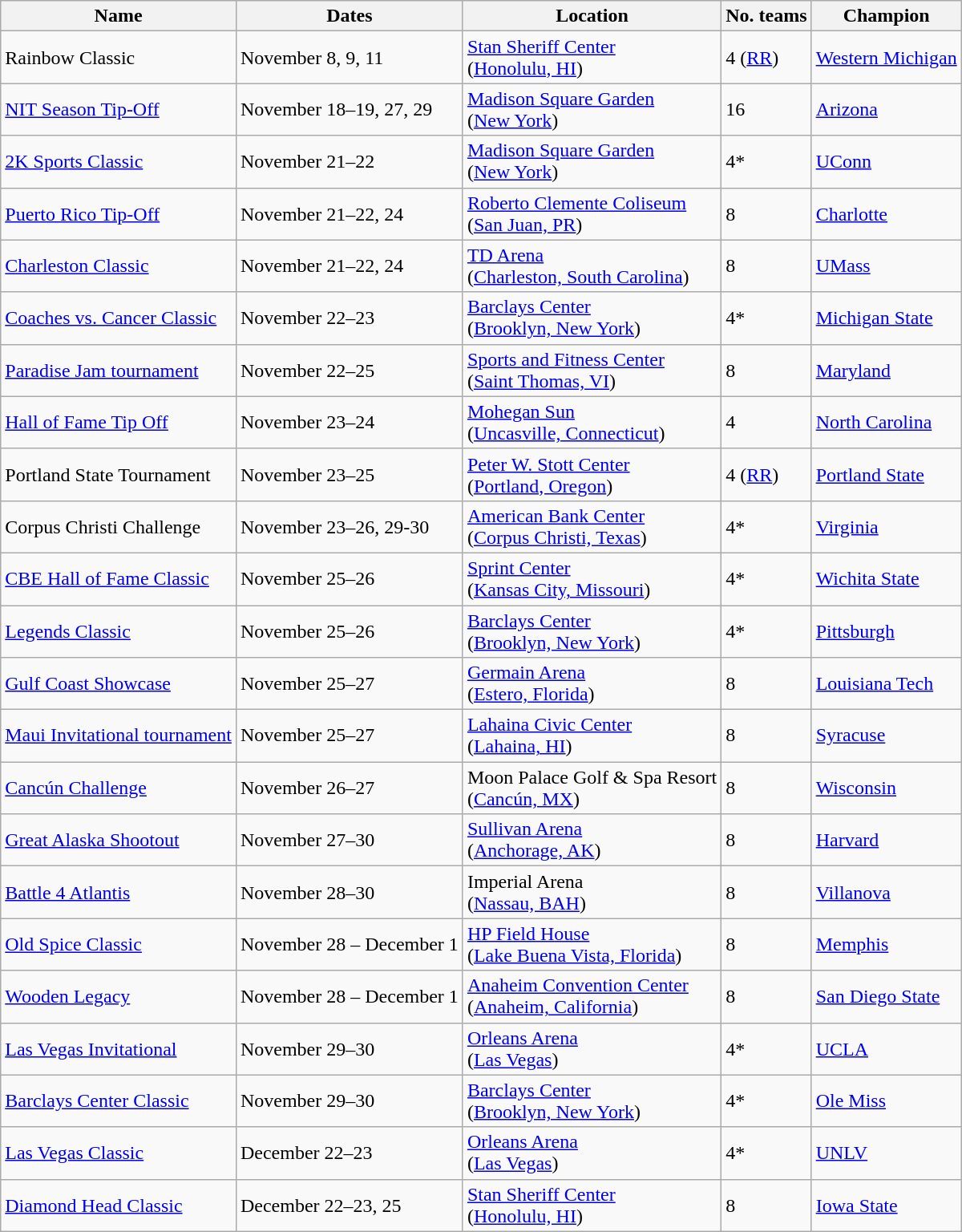<table class="wikitable">
<tr>
<th>Name</th>
<th>Dates</th>
<th>Location</th>
<th>No. teams</th>
<th>Champion</th>
</tr>
<tr>
<td>Rainbow Classic</td>
<td>November 8, 9, 11</td>
<td><a href='#'>Stan Sheriff Center</a><br>(<a href='#'>Honolulu, HI</a>)</td>
<td>4 (<a href='#'>RR</a>)</td>
<td><a href='#'>Western Michigan</a></td>
</tr>
<tr>
<td><a href='#'>NIT Season Tip-Off</a></td>
<td>November 18–19, 27, 29</td>
<td><a href='#'>Madison Square Garden</a> <br> (<a href='#'>New York</a>)</td>
<td>16</td>
<td><a href='#'>Arizona</a></td>
</tr>
<tr>
<td><a href='#'>2K Sports Classic</a></td>
<td>November 21–22</td>
<td><a href='#'>Madison Square Garden</a> <br> (<a href='#'>New York</a>)</td>
<td>4*</td>
<td><a href='#'>UConn</a></td>
</tr>
<tr>
<td><a href='#'>Puerto Rico Tip-Off</a></td>
<td>November 21–22, 24</td>
<td><a href='#'>Roberto Clemente Coliseum</a> <br> (<a href='#'>San Juan, PR</a>)</td>
<td>8</td>
<td><a href='#'>Charlotte</a></td>
</tr>
<tr>
<td><a href='#'>Charleston Classic</a></td>
<td>November 21–22, 24</td>
<td><a href='#'>TD Arena</a> <br> (<a href='#'>Charleston, South Carolina</a>)</td>
<td>8</td>
<td><a href='#'>UMass</a></td>
</tr>
<tr>
<td><a href='#'>Coaches vs. Cancer Classic</a></td>
<td>November 22–23</td>
<td><a href='#'>Barclays Center</a> <br> (<a href='#'>Brooklyn, New York</a>)</td>
<td>4*</td>
<td><a href='#'>Michigan State</a></td>
</tr>
<tr>
<td><a href='#'>Paradise Jam tournament</a></td>
<td>November 22–25</td>
<td><a href='#'>Sports and Fitness Center</a> <br> (<a href='#'>Saint Thomas, VI</a>)</td>
<td>8</td>
<td><a href='#'>Maryland</a></td>
</tr>
<tr>
<td><a href='#'>Hall of Fame Tip Off</a></td>
<td>November 23–24</td>
<td><a href='#'>Mohegan Sun</a> <br> (<a href='#'>Uncasville, Connecticut</a>)</td>
<td>4</td>
<td><a href='#'>North Carolina</a></td>
</tr>
<tr>
<td>Portland State Tournament</td>
<td>November 23–25</td>
<td><a href='#'>Peter W. Stott Center</a> <br> (<a href='#'>Portland, Oregon</a>)</td>
<td>4 (<a href='#'>RR</a>)</td>
<td><a href='#'>Portland State</a></td>
</tr>
<tr>
<td>Corpus Christi Challenge</td>
<td>November 23–26, 29-30</td>
<td><a href='#'>American Bank Center</a> <br> (<a href='#'>Corpus Christi, Texas</a>)</td>
<td>4*</td>
<td><a href='#'>Virginia</a></td>
</tr>
<tr>
<td><a href='#'>CBE Hall of Fame Classic</a></td>
<td>November 25–26</td>
<td><a href='#'>Sprint Center</a> <br> (<a href='#'>Kansas City, Missouri</a>)</td>
<td>4*</td>
<td><a href='#'>Wichita State</a></td>
</tr>
<tr>
<td><a href='#'>Legends Classic</a></td>
<td>November 25–26</td>
<td><a href='#'>Barclays Center</a> <br> (<a href='#'>Brooklyn, New York</a>)</td>
<td>4*</td>
<td><a href='#'>Pittsburgh</a></td>
</tr>
<tr>
<td><a href='#'>Gulf Coast Showcase</a></td>
<td>November 25–27</td>
<td><a href='#'>Germain Arena</a> <br> (<a href='#'>Estero, Florida</a>)</td>
<td>8</td>
<td><a href='#'>Louisiana Tech</a></td>
</tr>
<tr>
<td><a href='#'>Maui Invitational tournament</a></td>
<td>November 25–27</td>
<td><a href='#'>Lahaina Civic Center</a> <br> (<a href='#'>Lahaina, HI</a>)</td>
<td>8</td>
<td><a href='#'>Syracuse</a></td>
</tr>
<tr>
<td><a href='#'>Cancún Challenge</a></td>
<td>November 26–27</td>
<td>Moon Palace Golf & Spa Resort <br> (<a href='#'>Cancún, MX</a>)</td>
<td>8</td>
<td><a href='#'>Wisconsin</a></td>
</tr>
<tr>
<td><a href='#'>Great Alaska Shootout</a></td>
<td>November 27–30</td>
<td><a href='#'>Sullivan Arena</a> <br> (<a href='#'>Anchorage, AK</a>)</td>
<td>8</td>
<td><a href='#'>Harvard</a></td>
</tr>
<tr>
<td><a href='#'>Battle 4 Atlantis</a></td>
<td>November 28–30</td>
<td>Imperial Arena <br> (<a href='#'>Nassau, BAH</a>)</td>
<td>8</td>
<td><a href='#'>Villanova</a></td>
</tr>
<tr>
<td><a href='#'>Old Spice Classic</a></td>
<td>November 28 – December 1</td>
<td><a href='#'>HP Field House</a> <br> (<a href='#'>Lake Buena Vista, Florida</a>)</td>
<td>8</td>
<td><a href='#'>Memphis</a></td>
</tr>
<tr>
<td><a href='#'>Wooden Legacy</a></td>
<td>November 28 – December 1</td>
<td><a href='#'>Anaheim Convention Center</a> <br> (<a href='#'>Anaheim, California</a>)</td>
<td>8</td>
<td><a href='#'>San Diego State</a></td>
</tr>
<tr>
<td><a href='#'>Las Vegas Invitational</a></td>
<td>November 29–30</td>
<td><a href='#'>Orleans Arena</a> <br> (<a href='#'>Las Vegas</a>)</td>
<td>4*</td>
<td><a href='#'>UCLA</a></td>
</tr>
<tr>
<td><a href='#'>Barclays Center Classic</a></td>
<td>November 29–30</td>
<td><a href='#'>Barclays Center</a> <br> (<a href='#'>Brooklyn, New York</a>)</td>
<td>4*</td>
<td><a href='#'>Ole Miss</a></td>
</tr>
<tr>
<td><a href='#'>Las Vegas Classic</a></td>
<td>December 22–23</td>
<td><a href='#'>Orleans Arena</a> <br> (<a href='#'>Las Vegas</a>)</td>
<td>4*</td>
<td><a href='#'>UNLV</a></td>
</tr>
<tr>
<td><a href='#'>Diamond Head Classic</a></td>
<td>December 22–23, 25</td>
<td><a href='#'>Stan Sheriff Center</a> <br> (<a href='#'>Honolulu, HI</a>)</td>
<td>8</td>
<td><a href='#'>Iowa State</a></td>
</tr>
</table>
